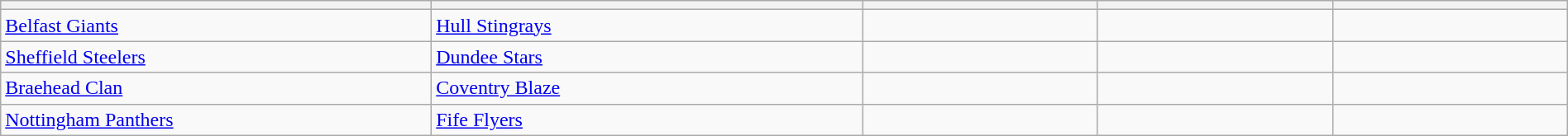<table class="wikitable" style="width: 100%">
<tr>
<th width="27.5%"></th>
<th width="27.5%"></th>
<th width="15%"></th>
<th width="15%"></th>
<th width="15%"></th>
</tr>
<tr align=center>
<td align=left><a href='#'>Belfast Giants</a></td>
<td align=left><a href='#'>Hull Stingrays</a></td>
<td></td>
<td></td>
<td></td>
</tr>
<tr align=center>
<td align=left><a href='#'>Sheffield Steelers</a></td>
<td align=left><a href='#'>Dundee Stars</a></td>
<td></td>
<td></td>
<td></td>
</tr>
<tr align=center>
<td align=left><a href='#'>Braehead Clan</a></td>
<td align=left><a href='#'>Coventry Blaze</a></td>
<td></td>
<td></td>
<td></td>
</tr>
<tr align=center>
<td align=left><a href='#'>Nottingham Panthers</a></td>
<td align=left><a href='#'>Fife Flyers</a></td>
<td></td>
<td></td>
<td></td>
</tr>
</table>
